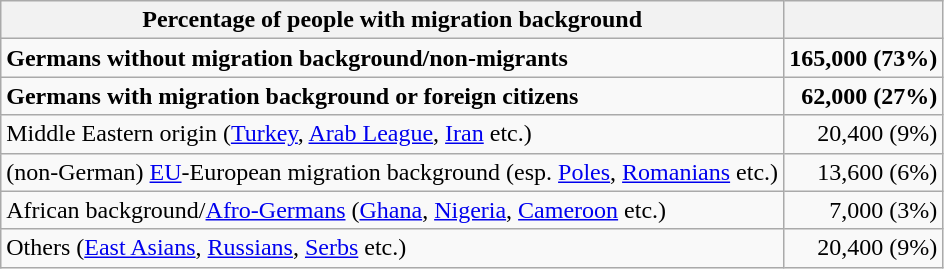<table class="wikitable">
<tr class="hintergrundfarbe6">
<th>Percentage of people with migration background</th>
<th></th>
</tr>
<tr>
<td class="hintergrundfarbe5"><strong>Germans without migration background/non-migrants</strong></td>
<td class="hintergrundfarbe5" style="text-align:right;"><strong>165,000 (73%)</strong></td>
</tr>
<tr>
<td class="hintergrundfarbe5"><strong>Germans with migration background or foreign citizens</strong></td>
<td class="hintergrundfarbe5" style="text-align:right;"><strong>62,000 (27%)</strong></td>
</tr>
<tr>
<td>Middle Eastern origin (<a href='#'>Turkey</a>, <a href='#'>Arab League</a>, <a href='#'>Iran</a> etc.)</td>
<td style="text-align:right;">20,400 (9%)</td>
</tr>
<tr>
<td>(non-German) <a href='#'>EU</a>-European migration background (esp. <a href='#'>Poles</a>, <a href='#'>Romanians</a> etc.)</td>
<td style="text-align:right;">13,600 (6%)</td>
</tr>
<tr>
<td>African background/<a href='#'>Afro-Germans</a> (<a href='#'>Ghana</a>, <a href='#'>Nigeria</a>, <a href='#'>Cameroon</a> etc.)</td>
<td style="text-align:right;">7,000 (3%)</td>
</tr>
<tr>
<td>Others (<a href='#'>East Asians</a>, <a href='#'>Russians</a>, <a href='#'>Serbs</a> etc.)</td>
<td style="text-align:right;">20,400 (9%)</td>
</tr>
</table>
